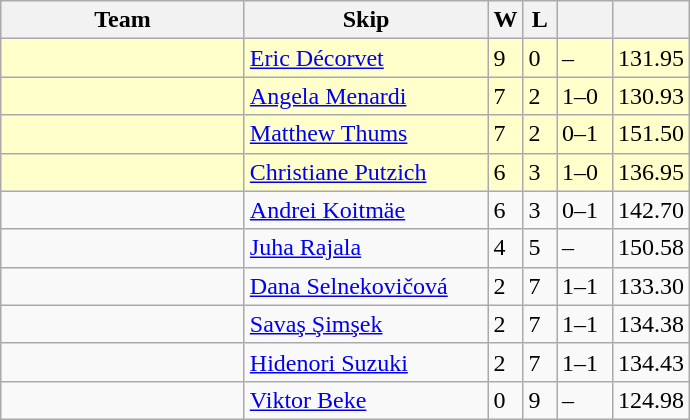<table class=wikitable>
<tr>
<th width=155>Team</th>
<th width=155>Skip</th>
<th width=15>W</th>
<th width=15>L</th>
<th width=30></th>
<th width=30></th>
</tr>
<tr bgcolor=#ffffcc>
<td></td>
<td><a href='#'>Eric Décorvet</a></td>
<td>9</td>
<td>0</td>
<td>–</td>
<td>131.95</td>
</tr>
<tr bgcolor=#ffffcc>
<td></td>
<td><a href='#'>Angela Menardi</a></td>
<td>7</td>
<td>2</td>
<td>1–0</td>
<td>130.93</td>
</tr>
<tr bgcolor=#ffffcc>
<td></td>
<td><a href='#'>Matthew Thums</a></td>
<td>7</td>
<td>2</td>
<td>0–1</td>
<td>151.50</td>
</tr>
<tr bgcolor=#ffffcc>
<td></td>
<td><a href='#'>Christiane Putzich</a></td>
<td>6</td>
<td>3</td>
<td>1–0</td>
<td>136.95</td>
</tr>
<tr>
<td></td>
<td><a href='#'>Andrei Koitmäe</a></td>
<td>6</td>
<td>3</td>
<td>0–1</td>
<td>142.70</td>
</tr>
<tr>
<td></td>
<td><a href='#'>Juha Rajala</a></td>
<td>4</td>
<td>5</td>
<td>–</td>
<td>150.58</td>
</tr>
<tr>
<td></td>
<td><a href='#'>Dana Selnekovičová</a></td>
<td>2</td>
<td>7</td>
<td>1–1</td>
<td>133.30</td>
</tr>
<tr>
<td></td>
<td><a href='#'>Savaş Şimşek</a></td>
<td>2</td>
<td>7</td>
<td>1–1</td>
<td>134.38</td>
</tr>
<tr>
<td></td>
<td><a href='#'>Hidenori Suzuki</a></td>
<td>2</td>
<td>7</td>
<td>1–1</td>
<td>134.43</td>
</tr>
<tr>
<td></td>
<td><a href='#'>Viktor Beke</a></td>
<td>0</td>
<td>9</td>
<td>–</td>
<td>124.98</td>
</tr>
</table>
